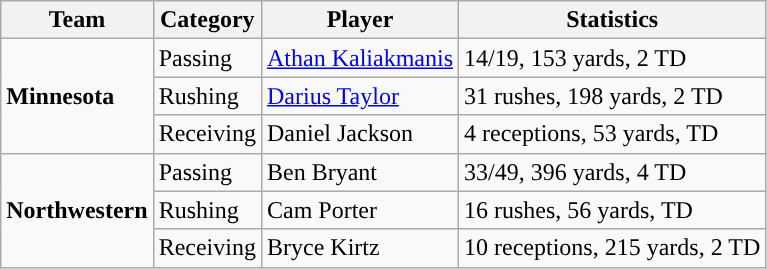<table class="wikitable" style="float: left;">
<tr>
<th>Team</th>
<th>Category</th>
<th>Player</th>
<th>Statistics</th>
</tr>
<tr>
<td rowspan=3><strong>Minnesota</strong></td>
<td>Passing</td>
<td><a href='#'>Athan Kaliakmanis</a></td>
<td>14/19, 153 yards, 2 TD</td>
</tr>
<tr>
<td>Rushing</td>
<td><a href='#'>Darius Taylor</a></td>
<td>31 rushes, 198 yards, 2 TD</td>
</tr>
<tr>
<td>Receiving</td>
<td>Daniel Jackson</td>
<td>4 receptions, 53 yards, TD</td>
</tr>
<tr>
<td rowspan=3><strong>Northwestern</strong></td>
<td>Passing</td>
<td>Ben Bryant</td>
<td>33/49, 396 yards, 4 TD</td>
</tr>
<tr>
<td>Rushing</td>
<td>Cam Porter</td>
<td>16 rushes, 56 yards, TD</td>
</tr>
<tr>
<td>Receiving</td>
<td>Bryce Kirtz</td>
<td>10 receptions, 215 yards, 2 TD</td>
</tr>
</table>
